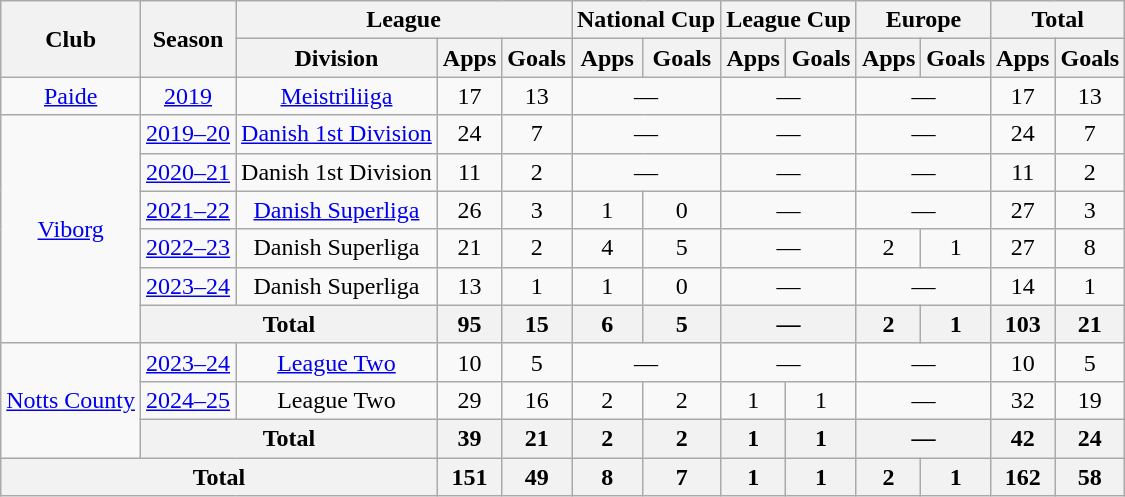<table class="wikitable" style="text-align:center">
<tr>
<th rowspan="2">Club</th>
<th rowspan="2">Season</th>
<th colspan="3">League</th>
<th colspan="2">National Cup</th>
<th colspan="2">League Cup</th>
<th colspan="2">Europe</th>
<th colspan="2">Total</th>
</tr>
<tr>
<th>Division</th>
<th>Apps</th>
<th>Goals</th>
<th>Apps</th>
<th>Goals</th>
<th>Apps</th>
<th>Goals</th>
<th>Apps</th>
<th>Goals</th>
<th>Apps</th>
<th>Goals</th>
</tr>
<tr>
<td><a href='#'>Paide</a></td>
<td><a href='#'>2019</a></td>
<td><a href='#'>Meistriliiga</a></td>
<td>17</td>
<td>13</td>
<td colspan="2">—</td>
<td colspan="2">—</td>
<td colspan="2">—</td>
<td>17</td>
<td>13</td>
</tr>
<tr>
<td rowspan="6"><a href='#'>Viborg</a></td>
<td><a href='#'>2019–20</a></td>
<td><a href='#'>Danish 1st Division</a></td>
<td>24</td>
<td>7</td>
<td colspan="2">—</td>
<td colspan="2">—</td>
<td colspan="2">—</td>
<td>24</td>
<td>7</td>
</tr>
<tr>
<td><a href='#'>2020–21</a></td>
<td>Danish 1st Division</td>
<td>11</td>
<td>2</td>
<td colspan="2">—</td>
<td colspan="2">—</td>
<td colspan="2">—</td>
<td>11</td>
<td>2</td>
</tr>
<tr>
<td><a href='#'>2021–22</a></td>
<td><a href='#'>Danish Superliga</a></td>
<td>26</td>
<td>3</td>
<td>1</td>
<td>0</td>
<td colspan="2">—</td>
<td colspan="2">—</td>
<td>27</td>
<td>3</td>
</tr>
<tr>
<td><a href='#'>2022–23</a></td>
<td>Danish Superliga</td>
<td>21</td>
<td>2</td>
<td>4</td>
<td>5</td>
<td colspan="2">—</td>
<td>2</td>
<td>1</td>
<td>27</td>
<td>8</td>
</tr>
<tr>
<td><a href='#'>2023–24</a></td>
<td>Danish Superliga</td>
<td>13</td>
<td>1</td>
<td>1</td>
<td>0</td>
<td colspan="2">—</td>
<td colspan="2">—</td>
<td>14</td>
<td>1</td>
</tr>
<tr>
<th colspan="2">Total</th>
<th>95</th>
<th>15</th>
<th>6</th>
<th>5</th>
<th colspan="2">—</th>
<th>2</th>
<th>1</th>
<th>103</th>
<th>21</th>
</tr>
<tr>
<td rowspan="3"><a href='#'>Notts County</a></td>
<td><a href='#'>2023–24</a></td>
<td><a href='#'>League Two</a></td>
<td>10</td>
<td>5</td>
<td colspan="2">—</td>
<td colspan="2">—</td>
<td colspan="2">—</td>
<td>10</td>
<td>5</td>
</tr>
<tr>
<td><a href='#'>2024–25</a></td>
<td>League Two</td>
<td>29</td>
<td>16</td>
<td>2</td>
<td>2</td>
<td>1</td>
<td>1</td>
<td colspan="2">—</td>
<td>32</td>
<td>19</td>
</tr>
<tr>
<th colspan="2">Total</th>
<th>39</th>
<th>21</th>
<th>2</th>
<th>2</th>
<th>1</th>
<th>1</th>
<th colspan="2">—</th>
<th>42</th>
<th>24</th>
</tr>
<tr>
<th colspan="3">Total</th>
<th>151</th>
<th>49</th>
<th>8</th>
<th>7</th>
<th>1</th>
<th>1</th>
<th>2</th>
<th>1</th>
<th>162</th>
<th>58</th>
</tr>
</table>
